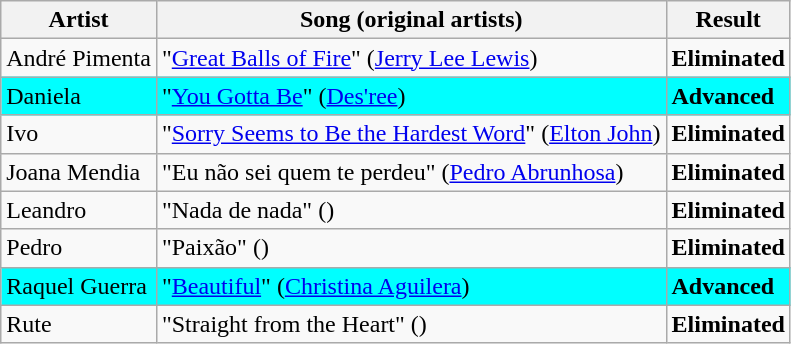<table class=wikitable>
<tr>
<th>Artist</th>
<th>Song (original artists)</th>
<th>Result</th>
</tr>
<tr>
<td>André Pimenta</td>
<td>"<a href='#'>Great Balls of Fire</a>" (<a href='#'>Jerry Lee Lewis</a>)</td>
<td><strong>Eliminated</strong></td>
</tr>
<tr style="background:cyan;">
<td>Daniela</td>
<td>"<a href='#'>You Gotta Be</a>" (<a href='#'>Des'ree</a>)</td>
<td><strong>Advanced</strong></td>
</tr>
<tr>
<td>Ivo</td>
<td>"<a href='#'>Sorry Seems to Be the Hardest Word</a>" (<a href='#'>Elton John</a>)</td>
<td><strong>Eliminated</strong></td>
</tr>
<tr>
<td>Joana Mendia</td>
<td>"Eu não sei quem te perdeu" (<a href='#'>Pedro Abrunhosa</a>)</td>
<td><strong>Eliminated</strong></td>
</tr>
<tr>
<td>Leandro</td>
<td>"Nada de nada" ()</td>
<td><strong>Eliminated</strong></td>
</tr>
<tr>
<td>Pedro</td>
<td>"Paixão" ()</td>
<td><strong>Eliminated</strong></td>
</tr>
<tr style="background:cyan;">
<td>Raquel Guerra</td>
<td>"<a href='#'>Beautiful</a>" (<a href='#'>Christina Aguilera</a>)</td>
<td><strong>Advanced</strong></td>
</tr>
<tr>
<td>Rute</td>
<td>"Straight from the Heart" ()</td>
<td><strong>Eliminated</strong></td>
</tr>
</table>
